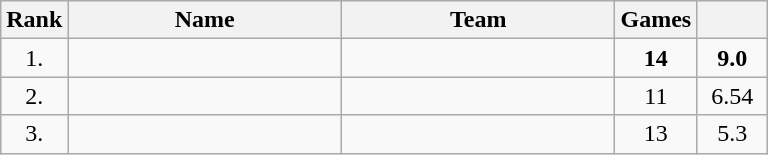<table | class="wikitable sortable" style="text-align: center;">
<tr>
<th>Rank</th>
<th width=175>Name</th>
<th width=175>Team</th>
<th>Games</th>
<th width=40></th>
</tr>
<tr>
<td>1.</td>
<td align="left"></td>
<td><strong> </strong></td>
<td><strong>14</strong></td>
<td><strong>9.0</strong></td>
</tr>
<tr>
<td>2.</td>
<td align="left"></td>
<td></td>
<td>11</td>
<td>6.54</td>
</tr>
<tr>
<td>3.</td>
<td align="left"></td>
<td></td>
<td>13</td>
<td>5.3</td>
</tr>
</table>
